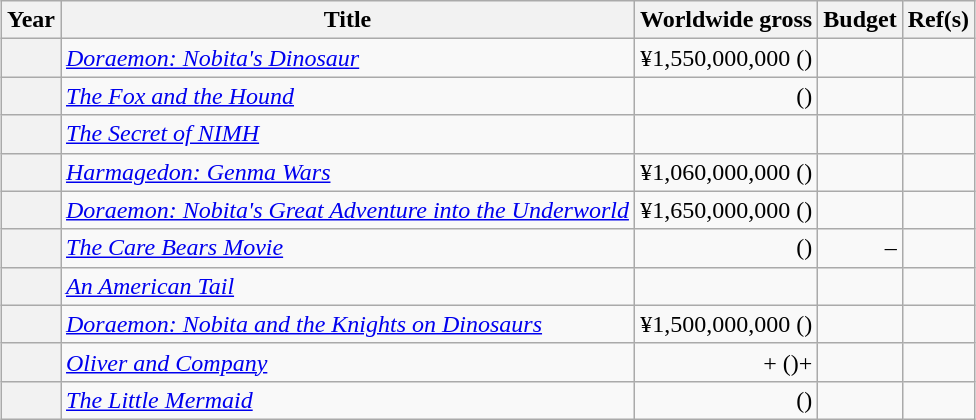<table class="wikitable plainrowheaders" style="margin:auto; margin:auto;">
<tr>
<th scope="col">Year</th>
<th scope="col">Title</th>
<th scope="col">Worldwide gross</th>
<th scope="col">Budget</th>
<th scope="col">Ref(s)</th>
</tr>
<tr>
<th scope="row"></th>
<td><em><a href='#'>Doraemon: Nobita's Dinosaur</a></em></td>
<td style="text-align:right;">¥1,550,000,000 ()</td>
<td></td>
<td style="text-align:center;"></td>
</tr>
<tr>
<th scope="row"></th>
<td><em><a href='#'>The Fox and the Hound</a></em></td>
<td style="text-align:right;"> ()</td>
<td style="text-align:right;"></td>
<td style="text-align:center;"></td>
</tr>
<tr>
<th scope="row"></th>
<td><em><a href='#'>The Secret of NIMH</a></em></td>
<td style="text-align:right;"></td>
<td style="text-align:right;"></td>
<td style="text-align:center;"></td>
</tr>
<tr>
<th scope="row"></th>
<td><em><a href='#'>Harmagedon: Genma Wars</a></em></td>
<td style="text-align:right;">¥1,060,000,000 ()</td>
<td></td>
<td style="text-align:center;"></td>
</tr>
<tr>
<th scope="row"></th>
<td><em><a href='#'>Doraemon: Nobita's Great Adventure into the Underworld</a></em></td>
<td style="text-align:right;">¥1,650,000,000 ()</td>
<td></td>
<td style="text-align:center;"></td>
</tr>
<tr>
<th scope="row"></th>
<td><em><a href='#'>The Care Bears Movie</a></em></td>
<td style="text-align:right;"> ()</td>
<td style="text-align:right;">–</td>
<td style="text-align:center;"></td>
</tr>
<tr>
<th scope="row"></th>
<td><em><a href='#'>An American Tail</a></em></td>
<td style="text-align:right;"></td>
<td style="text-align:right;"></td>
<td style="text-align:center;"></td>
</tr>
<tr>
<th scope="row"></th>
<td><em><a href='#'>Doraemon: Nobita and the Knights on Dinosaurs</a></em></td>
<td style="text-align:right;">¥1,500,000,000 ()</td>
<td></td>
<td style="text-align:center;"></td>
</tr>
<tr>
<th scope="row"></th>
<td><em><a href='#'>Oliver and Company</a></em></td>
<td style="text-align:right;">+ ()+</td>
<td style="text-align:right;"></td>
<td style="text-align:center;"></td>
</tr>
<tr>
<th scope="row"></th>
<td><em><a href='#'>The Little Mermaid</a></em></td>
<td style="text-align:right;"> ()</td>
<td style="text-align:right;"></td>
<td style="text-align:center;"></td>
</tr>
</table>
